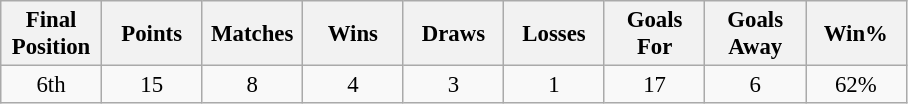<table class="wikitable" style="font-size: 95%; text-align: center;">
<tr>
<th width=60>Final Position</th>
<th width=60>Points</th>
<th width=60>Matches</th>
<th width=60>Wins</th>
<th width=60>Draws</th>
<th width=60>Losses</th>
<th width=60>Goals For</th>
<th width=60>Goals Away</th>
<th width=60>Win%</th>
</tr>
<tr>
<td>6th</td>
<td>15</td>
<td>8</td>
<td>4</td>
<td>3</td>
<td>1</td>
<td>17</td>
<td>6</td>
<td>62%</td>
</tr>
</table>
